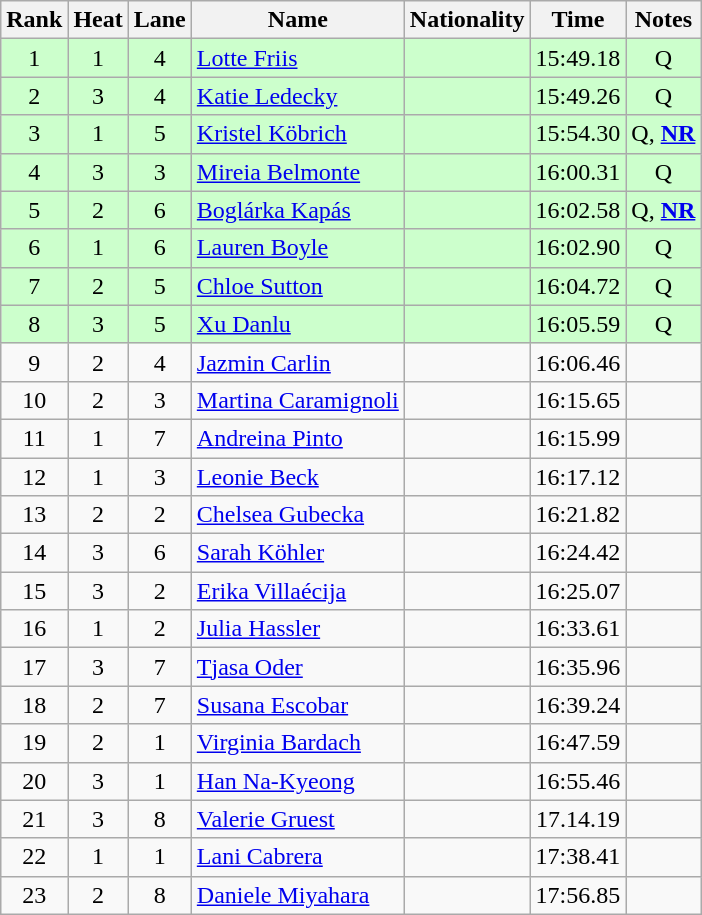<table class="wikitable sortable" style="text-align:center">
<tr>
<th>Rank</th>
<th>Heat</th>
<th>Lane</th>
<th>Name</th>
<th>Nationality</th>
<th>Time</th>
<th>Notes</th>
</tr>
<tr bgcolor=ccffcc>
<td>1</td>
<td>1</td>
<td>4</td>
<td align=left><a href='#'>Lotte Friis</a></td>
<td align=left></td>
<td>15:49.18</td>
<td>Q</td>
</tr>
<tr bgcolor=ccffcc>
<td>2</td>
<td>3</td>
<td>4</td>
<td align=left><a href='#'>Katie Ledecky</a></td>
<td align=left></td>
<td>15:49.26</td>
<td>Q</td>
</tr>
<tr bgcolor=ccffcc>
<td>3</td>
<td>1</td>
<td>5</td>
<td align=left><a href='#'>Kristel Köbrich</a></td>
<td align=left></td>
<td>15:54.30</td>
<td>Q, <strong><a href='#'>NR</a></strong></td>
</tr>
<tr bgcolor=ccffcc>
<td>4</td>
<td>3</td>
<td>3</td>
<td align=left><a href='#'>Mireia Belmonte</a></td>
<td align=left></td>
<td>16:00.31</td>
<td>Q</td>
</tr>
<tr bgcolor=ccffcc>
<td>5</td>
<td>2</td>
<td>6</td>
<td align=left><a href='#'>Boglárka Kapás</a></td>
<td align=left></td>
<td>16:02.58</td>
<td>Q,  <strong><a href='#'>NR</a></strong></td>
</tr>
<tr bgcolor=ccffcc>
<td>6</td>
<td>1</td>
<td>6</td>
<td align=left><a href='#'>Lauren Boyle</a></td>
<td align=left></td>
<td>16:02.90</td>
<td>Q</td>
</tr>
<tr bgcolor=ccffcc>
<td>7</td>
<td>2</td>
<td>5</td>
<td align=left><a href='#'>Chloe Sutton</a></td>
<td align=left></td>
<td>16:04.72</td>
<td>Q</td>
</tr>
<tr bgcolor=ccffcc>
<td>8</td>
<td>3</td>
<td>5</td>
<td align=left><a href='#'>Xu Danlu</a></td>
<td align=left></td>
<td>16:05.59</td>
<td>Q</td>
</tr>
<tr>
<td>9</td>
<td>2</td>
<td>4</td>
<td align=left><a href='#'>Jazmin Carlin</a></td>
<td align=left></td>
<td>16:06.46</td>
<td></td>
</tr>
<tr>
<td>10</td>
<td>2</td>
<td>3</td>
<td align=left><a href='#'>Martina Caramignoli</a></td>
<td align=left></td>
<td>16:15.65</td>
<td></td>
</tr>
<tr>
<td>11</td>
<td>1</td>
<td>7</td>
<td align=left><a href='#'>Andreina Pinto</a></td>
<td align=left></td>
<td>16:15.99</td>
<td></td>
</tr>
<tr>
<td>12</td>
<td>1</td>
<td>3</td>
<td align=left><a href='#'>Leonie Beck</a></td>
<td align=left></td>
<td>16:17.12</td>
<td></td>
</tr>
<tr>
<td>13</td>
<td>2</td>
<td>2</td>
<td align=left><a href='#'>Chelsea Gubecka</a></td>
<td align=left></td>
<td>16:21.82</td>
<td></td>
</tr>
<tr>
<td>14</td>
<td>3</td>
<td>6</td>
<td align=left><a href='#'>Sarah Köhler</a></td>
<td align=left></td>
<td>16:24.42</td>
<td></td>
</tr>
<tr>
<td>15</td>
<td>3</td>
<td>2</td>
<td align=left><a href='#'>Erika Villaécija</a></td>
<td align=left></td>
<td>16:25.07</td>
<td></td>
</tr>
<tr>
<td>16</td>
<td>1</td>
<td>2</td>
<td align=left><a href='#'>Julia Hassler</a></td>
<td align=left></td>
<td>16:33.61</td>
<td></td>
</tr>
<tr>
<td>17</td>
<td>3</td>
<td>7</td>
<td align=left><a href='#'>Tjasa Oder</a></td>
<td align=left></td>
<td>16:35.96</td>
<td></td>
</tr>
<tr>
<td>18</td>
<td>2</td>
<td>7</td>
<td align=left><a href='#'>Susana Escobar</a></td>
<td align=left></td>
<td>16:39.24</td>
<td></td>
</tr>
<tr>
<td>19</td>
<td>2</td>
<td>1</td>
<td align=left><a href='#'>Virginia Bardach</a></td>
<td align=left></td>
<td>16:47.59</td>
<td></td>
</tr>
<tr>
<td>20</td>
<td>3</td>
<td>1</td>
<td align=left><a href='#'>Han Na-Kyeong</a></td>
<td align=left></td>
<td>16:55.46</td>
<td></td>
</tr>
<tr>
<td>21</td>
<td>3</td>
<td>8</td>
<td align=left><a href='#'>Valerie Gruest</a></td>
<td align=left></td>
<td>17.14.19</td>
<td></td>
</tr>
<tr>
<td>22</td>
<td>1</td>
<td>1</td>
<td align=left><a href='#'>Lani Cabrera</a></td>
<td align=left></td>
<td>17:38.41</td>
<td></td>
</tr>
<tr>
<td>23</td>
<td>2</td>
<td>8</td>
<td align=left><a href='#'>Daniele Miyahara</a></td>
<td align=left></td>
<td>17:56.85</td>
<td></td>
</tr>
</table>
